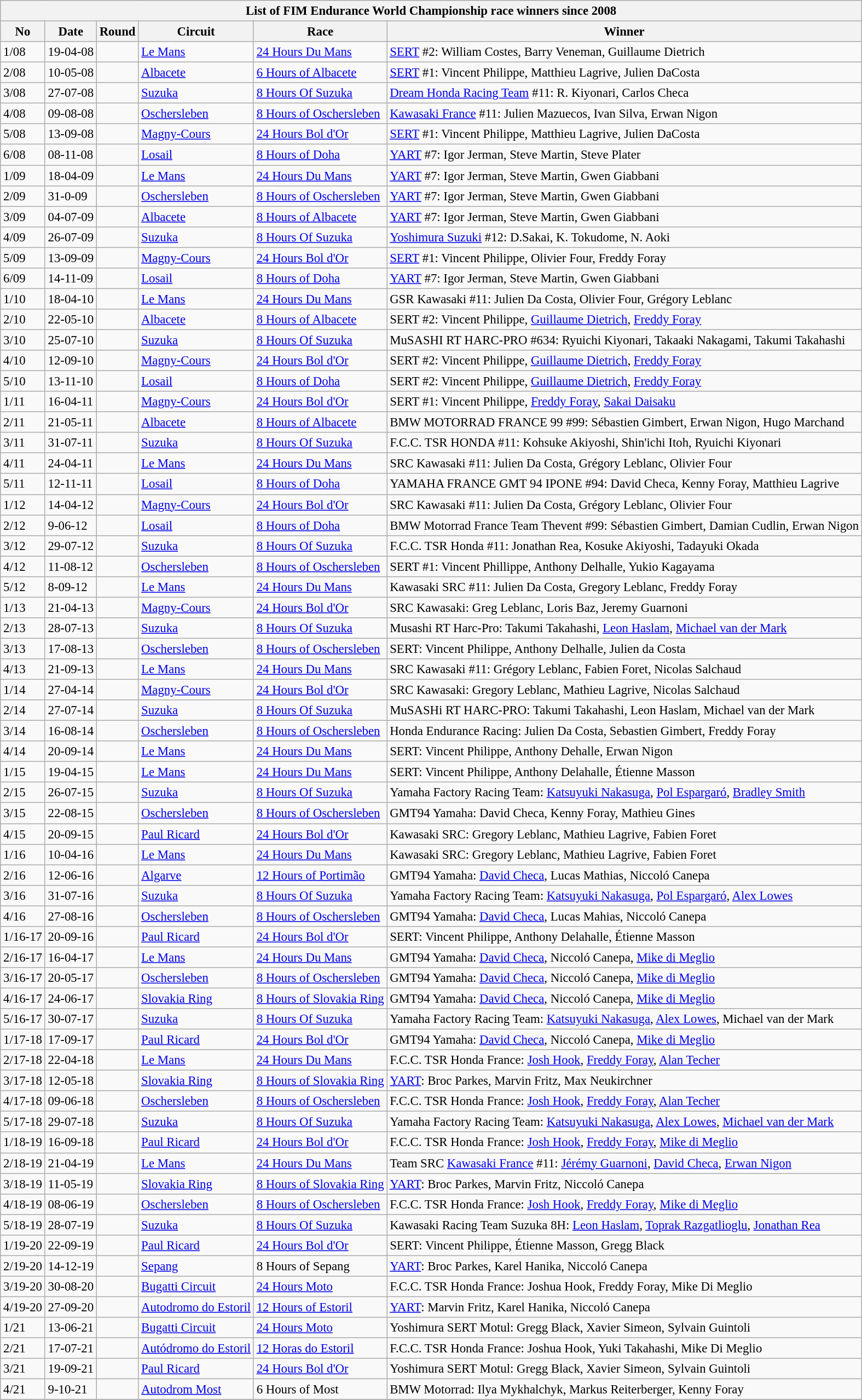<table class="wikitable collapsible collapsed" style="font-size: 95%; text-align: left">
<tr>
<th colspan=8>List of FIM Endurance World Championship race winners since 2008</th>
</tr>
<tr>
<th>No</th>
<th>Date</th>
<th>Round</th>
<th>Circuit</th>
<th>Race</th>
<th>Winner</th>
</tr>
<tr>
<td>1/08</td>
<td>19-04-08</td>
<td></td>
<td><a href='#'>Le Mans</a></td>
<td><a href='#'>24 Hours Du Mans</a></td>
<td><a href='#'>SERT</a> #2: William Costes, Barry Veneman, Guillaume Dietrich</td>
</tr>
<tr>
<td>2/08</td>
<td>10-05-08</td>
<td></td>
<td><a href='#'>Albacete</a></td>
<td><a href='#'>6 Hours of Albacete</a></td>
<td><a href='#'>SERT</a> #1: Vincent Philippe, Matthieu Lagrive, Julien DaCosta</td>
</tr>
<tr>
<td>3/08</td>
<td>27-07-08</td>
<td></td>
<td><a href='#'>Suzuka</a></td>
<td><a href='#'>8 Hours Of Suzuka</a></td>
<td><a href='#'>Dream Honda Racing Team</a> #11: R. Kiyonari, Carlos Checa</td>
</tr>
<tr>
<td>4/08</td>
<td>09-08-08</td>
<td></td>
<td><a href='#'>Oschersleben</a></td>
<td><a href='#'>8 Hours of Oschersleben</a></td>
<td><a href='#'>Kawasaki France</a> #11: Julien Mazuecos, Ivan Silva, Erwan Nigon</td>
</tr>
<tr>
<td>5/08</td>
<td>13-09-08</td>
<td></td>
<td><a href='#'>Magny-Cours</a></td>
<td><a href='#'>24 Hours Bol d'Or</a></td>
<td><a href='#'>SERT</a> #1: Vincent Philippe, Matthieu Lagrive, Julien DaCosta</td>
</tr>
<tr>
<td>6/08</td>
<td>08-11-08</td>
<td></td>
<td><a href='#'>Losail</a></td>
<td><a href='#'>8 Hours of Doha</a></td>
<td><a href='#'>YART</a> #7: Igor Jerman, Steve Martin, Steve Plater</td>
</tr>
<tr>
<td>1/09</td>
<td>18-04-09</td>
<td></td>
<td><a href='#'>Le Mans</a></td>
<td><a href='#'>24 Hours Du Mans</a></td>
<td><a href='#'>YART</a> #7: Igor Jerman, Steve Martin, Gwen Giabbani</td>
</tr>
<tr>
<td>2/09</td>
<td>31-0-09</td>
<td></td>
<td><a href='#'>Oschersleben</a></td>
<td><a href='#'>8 Hours of Oschersleben</a></td>
<td><a href='#'>YART</a> #7: Igor Jerman, Steve Martin, Gwen Giabbani</td>
</tr>
<tr>
<td>3/09</td>
<td>04-07-09</td>
<td></td>
<td><a href='#'>Albacete</a></td>
<td><a href='#'>8 Hours of Albacete</a></td>
<td><a href='#'>YART</a> #7: Igor Jerman, Steve Martin, Gwen Giabbani</td>
</tr>
<tr>
<td>4/09</td>
<td>26-07-09</td>
<td></td>
<td><a href='#'>Suzuka</a></td>
<td><a href='#'>8 Hours Of Suzuka</a></td>
<td><a href='#'>Yoshimura Suzuki</a> #12: D.Sakai, K. Tokudome, N. Aoki</td>
</tr>
<tr>
<td>5/09</td>
<td>13-09-09</td>
<td></td>
<td><a href='#'>Magny-Cours</a></td>
<td><a href='#'>24 Hours Bol d'Or</a></td>
<td><a href='#'>SERT</a> #1: Vincent Philippe, Olivier Four, Freddy Foray</td>
</tr>
<tr>
<td>6/09</td>
<td>14-11-09</td>
<td></td>
<td><a href='#'>Losail</a></td>
<td><a href='#'>8 Hours of Doha</a></td>
<td><a href='#'>YART</a> #7: Igor Jerman, Steve Martin, Gwen Giabbani</td>
</tr>
<tr>
<td>1/10</td>
<td>18-04-10</td>
<td></td>
<td><a href='#'>Le Mans</a></td>
<td><a href='#'>24 Hours Du Mans</a></td>
<td>GSR Kawasaki #11: Julien Da Costa, Olivier Four, Grégory Leblanc</td>
</tr>
<tr>
<td>2/10</td>
<td>22-05-10</td>
<td></td>
<td><a href='#'>Albacete</a></td>
<td><a href='#'>8 Hours of Albacete</a></td>
<td>SERT #2: Vincent Philippe, <a href='#'>Guillaume Dietrich</a>, <a href='#'>Freddy Foray</a></td>
</tr>
<tr>
<td>3/10</td>
<td>25-07-10</td>
<td></td>
<td><a href='#'>Suzuka</a></td>
<td><a href='#'>8 Hours Of Suzuka</a></td>
<td>MuSASHI RT HARC-PRO #634: Ryuichi Kiyonari, Takaaki Nakagami, Takumi Takahashi</td>
</tr>
<tr>
<td>4/10</td>
<td>12-09-10</td>
<td></td>
<td><a href='#'>Magny-Cours</a></td>
<td><a href='#'>24 Hours Bol d'Or</a></td>
<td>SERT #2: Vincent Philippe, <a href='#'>Guillaume Dietrich</a>, <a href='#'>Freddy Foray</a></td>
</tr>
<tr>
<td>5/10</td>
<td>13-11-10</td>
<td></td>
<td><a href='#'>Losail</a></td>
<td><a href='#'>8 Hours of Doha</a></td>
<td>SERT #2: Vincent Philippe, <a href='#'>Guillaume Dietrich</a>, <a href='#'>Freddy Foray</a></td>
</tr>
<tr>
<td>1/11</td>
<td>16-04-11</td>
<td></td>
<td><a href='#'>Magny-Cours</a></td>
<td><a href='#'>24 Hours Bol d'Or</a></td>
<td>SERT #1: Vincent Philippe, <a href='#'>Freddy Foray</a>, <a href='#'>Sakai Daisaku</a></td>
</tr>
<tr>
<td>2/11</td>
<td>21-05-11</td>
<td></td>
<td><a href='#'>Albacete</a></td>
<td><a href='#'>8 Hours of Albacete</a></td>
<td>BMW MOTORRAD FRANCE 99 #99: Sébastien Gimbert, Erwan Nigon, Hugo Marchand</td>
</tr>
<tr>
<td>3/11</td>
<td>31-07-11</td>
<td></td>
<td><a href='#'>Suzuka</a></td>
<td><a href='#'>8 Hours Of Suzuka</a></td>
<td>F.C.C. TSR HONDA #11: Kohsuke Akiyoshi, Shin'ichi Itoh, Ryuichi Kiyonari</td>
</tr>
<tr>
<td>4/11</td>
<td>24-04-11</td>
<td></td>
<td><a href='#'>Le Mans</a></td>
<td><a href='#'>24 Hours Du Mans</a></td>
<td>SRC Kawasaki #11: Julien Da Costa, Grégory Leblanc, Olivier Four</td>
</tr>
<tr>
<td>5/11</td>
<td>12-11-11</td>
<td></td>
<td><a href='#'>Losail</a></td>
<td><a href='#'>8 Hours of Doha</a></td>
<td>YAMAHA FRANCE GMT 94 IPONE #94: David Checa, Kenny Foray, Matthieu Lagrive</td>
</tr>
<tr>
<td>1/12</td>
<td>14-04-12</td>
<td></td>
<td><a href='#'>Magny-Cours</a></td>
<td><a href='#'>24 Hours Bol d'Or</a></td>
<td>SRC Kawasaki #11: Julien Da Costa, Grégory Leblanc, Olivier Four</td>
</tr>
<tr>
<td>2/12</td>
<td>9-06-12</td>
<td></td>
<td><a href='#'>Losail</a></td>
<td><a href='#'>8 Hours of Doha</a></td>
<td>BMW Motorrad France Team Thevent #99: Sébastien Gimbert, Damian Cudlin, Erwan Nigon</td>
</tr>
<tr>
<td>3/12</td>
<td>29-07-12</td>
<td></td>
<td><a href='#'>Suzuka</a></td>
<td><a href='#'>8 Hours Of Suzuka</a></td>
<td>F.C.C. TSR Honda #11: Jonathan Rea, Kosuke Akiyoshi, Tadayuki Okada</td>
</tr>
<tr>
<td>4/12</td>
<td>11-08-12</td>
<td></td>
<td><a href='#'>Oschersleben</a></td>
<td><a href='#'>8 Hours of Oschersleben</a></td>
<td>SERT #1: Vincent Phillippe, Anthony Delhalle, Yukio Kagayama</td>
</tr>
<tr>
<td>5/12</td>
<td>8-09-12</td>
<td></td>
<td><a href='#'>Le Mans</a></td>
<td><a href='#'>24 Hours Du Mans</a></td>
<td>Kawasaki SRC #11: Julien Da Costa, Gregory Leblanc, Freddy Foray</td>
</tr>
<tr>
<td>1/13</td>
<td>21-04-13</td>
<td></td>
<td><a href='#'>Magny-Cours</a></td>
<td><a href='#'>24 Hours Bol d'Or</a></td>
<td>SRC Kawasaki: Greg Leblanc, Loris Baz, Jeremy Guarnoni</td>
</tr>
<tr>
<td>2/13</td>
<td>28-07-13</td>
<td></td>
<td><a href='#'>Suzuka</a></td>
<td><a href='#'>8 Hours Of Suzuka</a></td>
<td>Musashi RT Harc-Pro:  Takumi Takahashi, <a href='#'>Leon Haslam</a>, <a href='#'>Michael van der Mark</a></td>
</tr>
<tr>
<td>3/13</td>
<td>17-08-13</td>
<td></td>
<td><a href='#'>Oschersleben</a></td>
<td><a href='#'>8 Hours of Oschersleben</a></td>
<td>SERT: Vincent Philippe, Anthony Delhalle, Julien da Costa</td>
</tr>
<tr>
<td>4/13</td>
<td>21-09-13</td>
<td></td>
<td><a href='#'>Le Mans</a></td>
<td><a href='#'>24 Hours Du Mans</a></td>
<td>SRC Kawasaki #11: Grégory Leblanc, Fabien Foret, Nicolas Salchaud</td>
</tr>
<tr>
<td>1/14</td>
<td>27-04-14</td>
<td></td>
<td><a href='#'>Magny-Cours</a></td>
<td><a href='#'>24 Hours Bol d'Or</a></td>
<td>SRC Kawasaki: Gregory Leblanc, Mathieu Lagrive, Nicolas Salchaud</td>
</tr>
<tr>
<td>2/14</td>
<td>27-07-14</td>
<td></td>
<td><a href='#'>Suzuka</a></td>
<td><a href='#'>8 Hours Of Suzuka</a></td>
<td>MuSASHi RT HARC-PRO: Takumi Takahashi, Leon Haslam, Michael van der Mark</td>
</tr>
<tr>
<td>3/14</td>
<td>16-08-14</td>
<td></td>
<td><a href='#'>Oschersleben</a></td>
<td><a href='#'>8 Hours of Oschersleben</a></td>
<td>Honda Endurance Racing: Julien Da Costa, Sebastien Gimbert, Freddy Foray</td>
</tr>
<tr>
<td>4/14</td>
<td>20-09-14</td>
<td></td>
<td><a href='#'>Le Mans</a></td>
<td><a href='#'>24 Hours Du Mans</a></td>
<td>SERT: Vincent Philippe, Anthony Dehalle, Erwan Nigon</td>
</tr>
<tr>
<td>1/15</td>
<td>19-04-15</td>
<td></td>
<td><a href='#'>Le Mans</a></td>
<td><a href='#'>24 Hours Du Mans</a></td>
<td>SERT: Vincent Philippe, Anthony Delahalle, Étienne Masson</td>
</tr>
<tr>
<td>2/15</td>
<td>26-07-15</td>
<td></td>
<td><a href='#'>Suzuka</a></td>
<td><a href='#'>8 Hours Of Suzuka</a></td>
<td>Yamaha Factory Racing Team: <a href='#'>Katsuyuki Nakasuga</a>, <a href='#'>Pol Espargaró</a>, <a href='#'>Bradley Smith</a></td>
</tr>
<tr>
<td>3/15</td>
<td>22-08-15</td>
<td></td>
<td><a href='#'>Oschersleben</a></td>
<td><a href='#'>8 Hours of Oschersleben</a></td>
<td>GMT94 Yamaha: David Checa, Kenny Foray, Mathieu Gines</td>
</tr>
<tr>
<td>4/15</td>
<td>20-09-15</td>
<td></td>
<td><a href='#'>Paul Ricard</a></td>
<td><a href='#'>24 Hours Bol d'Or</a></td>
<td>Kawasaki SRC: Gregory Leblanc, Mathieu Lagrive, Fabien Foret</td>
</tr>
<tr>
<td>1/16</td>
<td>10-04-16</td>
<td></td>
<td><a href='#'>Le Mans</a></td>
<td><a href='#'>24 Hours Du Mans</a></td>
<td>Kawasaki SRC: Gregory Leblanc, Mathieu Lagrive, Fabien Foret</td>
</tr>
<tr>
<td>2/16</td>
<td>12-06-16</td>
<td></td>
<td><a href='#'>Algarve</a></td>
<td><a href='#'>12 Hours of Portimão</a></td>
<td>GMT94 Yamaha: <a href='#'>David Checa</a>, Lucas Mathias, Niccoló Canepa</td>
</tr>
<tr>
<td>3/16</td>
<td>31-07-16</td>
<td></td>
<td><a href='#'>Suzuka</a></td>
<td><a href='#'>8 Hours Of Suzuka</a></td>
<td>Yamaha Factory Racing Team: <a href='#'>Katsuyuki Nakasuga</a>, <a href='#'>Pol Espargaró</a>, <a href='#'>Alex Lowes</a></td>
</tr>
<tr>
<td>4/16</td>
<td>27-08-16</td>
<td></td>
<td><a href='#'>Oschersleben</a></td>
<td><a href='#'>8 Hours of Oschersleben</a></td>
<td>GMT94 Yamaha: <a href='#'>David Checa</a>, Lucas Mahias, Niccoló Canepa</td>
</tr>
<tr>
<td>1/16-17</td>
<td>20-09-16</td>
<td></td>
<td><a href='#'>Paul Ricard</a></td>
<td><a href='#'>24 Hours Bol d'Or</a></td>
<td>SERT: Vincent Philippe, Anthony Delahalle, Étienne Masson</td>
</tr>
<tr>
<td>2/16-17</td>
<td>16-04-17</td>
<td></td>
<td><a href='#'>Le Mans</a></td>
<td><a href='#'>24 Hours Du Mans</a></td>
<td>GMT94 Yamaha: <a href='#'>David Checa</a>, Niccoló Canepa, <a href='#'>Mike di Meglio</a></td>
</tr>
<tr>
<td>3/16-17</td>
<td>20-05-17</td>
<td></td>
<td><a href='#'>Oschersleben</a></td>
<td><a href='#'>8 Hours of Oschersleben</a></td>
<td>GMT94 Yamaha: <a href='#'>David Checa</a>, Niccoló Canepa, <a href='#'>Mike di Meglio</a></td>
</tr>
<tr>
<td>4/16-17</td>
<td>24-06-17</td>
<td></td>
<td><a href='#'>Slovakia Ring</a></td>
<td><a href='#'>8 Hours of Slovakia Ring</a></td>
<td>GMT94 Yamaha: <a href='#'>David Checa</a>, Niccoló Canepa, <a href='#'>Mike di Meglio</a></td>
</tr>
<tr>
<td>5/16-17</td>
<td>30-07-17</td>
<td></td>
<td><a href='#'>Suzuka</a></td>
<td><a href='#'>8 Hours Of Suzuka</a></td>
<td>Yamaha Factory Racing Team: <a href='#'>Katsuyuki Nakasuga</a>, <a href='#'>Alex Lowes</a>, Michael van der Mark</td>
</tr>
<tr>
<td>1/17-18</td>
<td>17-09-17</td>
<td></td>
<td><a href='#'>Paul Ricard</a></td>
<td><a href='#'>24 Hours Bol d'Or</a></td>
<td>GMT94 Yamaha: <a href='#'>David Checa</a>, Niccoló Canepa, <a href='#'>Mike di Meglio</a></td>
</tr>
<tr>
<td>2/17-18</td>
<td>22-04-18</td>
<td></td>
<td><a href='#'>Le Mans</a></td>
<td><a href='#'>24 Hours Du Mans</a></td>
<td>F.C.C. TSR Honda France: <a href='#'>Josh Hook</a>, <a href='#'>Freddy Foray</a>, <a href='#'>Alan Techer</a></td>
</tr>
<tr>
<td>3/17-18</td>
<td>12-05-18</td>
<td></td>
<td><a href='#'>Slovakia Ring</a></td>
<td><a href='#'>8 Hours of Slovakia Ring</a></td>
<td><a href='#'>YART</a>: Broc Parkes, Marvin Fritz, Max Neukirchner</td>
</tr>
<tr>
<td>4/17-18</td>
<td>09-06-18</td>
<td></td>
<td><a href='#'>Oschersleben</a></td>
<td><a href='#'>8 Hours of Oschersleben</a></td>
<td>F.C.C. TSR Honda France: <a href='#'>Josh Hook</a>, <a href='#'>Freddy Foray</a>, <a href='#'>Alan Techer</a></td>
</tr>
<tr>
<td>5/17-18</td>
<td>29-07-18</td>
<td></td>
<td><a href='#'>Suzuka</a></td>
<td><a href='#'>8 Hours Of Suzuka</a></td>
<td>Yamaha Factory Racing Team: <a href='#'>Katsuyuki Nakasuga</a>, <a href='#'>Alex Lowes</a>, <a href='#'>Michael van der Mark</a></td>
</tr>
<tr>
<td>1/18-19</td>
<td>16-09-18</td>
<td></td>
<td><a href='#'>Paul Ricard</a></td>
<td><a href='#'>24 Hours Bol d'Or</a></td>
<td>F.C.C. TSR Honda France: <a href='#'>Josh Hook</a>, <a href='#'>Freddy Foray</a>, <a href='#'>Mike di Meglio</a></td>
</tr>
<tr>
<td>2/18-19</td>
<td>21-04-19</td>
<td></td>
<td><a href='#'>Le Mans</a></td>
<td><a href='#'>24 Hours Du Mans</a></td>
<td>Team SRC <a href='#'>Kawasaki France</a> #11: <a href='#'>Jérémy Guarnoni</a>, <a href='#'>David Checa</a>, <a href='#'>Erwan Nigon</a></td>
</tr>
<tr>
<td>3/18-19</td>
<td>11-05-19</td>
<td></td>
<td><a href='#'>Slovakia Ring</a></td>
<td><a href='#'>8 Hours of Slovakia Ring</a></td>
<td><a href='#'>YART</a>: Broc Parkes, Marvin Fritz, Niccoló Canepa</td>
</tr>
<tr>
<td>4/18-19</td>
<td>08-06-19</td>
<td></td>
<td><a href='#'>Oschersleben</a></td>
<td><a href='#'>8 Hours of Oschersleben</a></td>
<td>F.C.C. TSR Honda France: <a href='#'>Josh Hook</a>, <a href='#'>Freddy Foray</a>, <a href='#'>Mike di Meglio</a></td>
</tr>
<tr>
<td>5/18-19</td>
<td>28-07-19</td>
<td></td>
<td><a href='#'>Suzuka</a></td>
<td><a href='#'>8 Hours Of Suzuka</a></td>
<td>Kawasaki Racing Team Suzuka 8H: <a href='#'>Leon Haslam</a>, <a href='#'>Toprak Razgatlioglu</a>, <a href='#'>Jonathan Rea</a></td>
</tr>
<tr>
<td>1/19-20</td>
<td>22-09-19</td>
<td></td>
<td><a href='#'>Paul Ricard</a></td>
<td><a href='#'>24 Hours Bol d'Or</a></td>
<td>SERT: Vincent Philippe, Étienne Masson, Gregg Black</td>
</tr>
<tr>
<td>2/19-20</td>
<td>14-12-19</td>
<td></td>
<td><a href='#'>Sepang</a></td>
<td>8 Hours of Sepang</td>
<td><a href='#'>YART</a>: Broc Parkes, Karel Hanika, Niccoló Canepa</td>
</tr>
<tr>
<td>3/19-20</td>
<td>30-08-20</td>
<td></td>
<td><a href='#'>Bugatti Circuit</a></td>
<td><a href='#'>24 Hours Moto</a></td>
<td>F.C.C. TSR Honda France: Joshua Hook, Freddy Foray,  Mike Di Meglio</td>
</tr>
<tr>
<td>4/19-20</td>
<td>27-09-20</td>
<td></td>
<td><a href='#'>Autodromo do Estoril</a></td>
<td><a href='#'>12 Hours of Estoril</a></td>
<td><a href='#'>YART</a>: Marvin Fritz, Karel Hanika, Niccoló Canepa</td>
</tr>
<tr>
<td>1/21</td>
<td>13-06-21</td>
<td></td>
<td><a href='#'>Bugatti Circuit</a></td>
<td><a href='#'>24 Hours Moto</a></td>
<td>Yoshimura SERT Motul: Gregg Black, Xavier Simeon, Sylvain Guintoli</td>
</tr>
<tr>
<td>2/21</td>
<td>17-07-21</td>
<td></td>
<td><a href='#'>Autódromo do Estoril</a></td>
<td><a href='#'>12 Horas do Estoril</a></td>
<td>F.C.C. TSR Honda France: Joshua Hook, Yuki Takahashi, Mike Di Meglio</td>
</tr>
<tr>
<td>3/21</td>
<td>19-09-21</td>
<td></td>
<td><a href='#'>Paul Ricard</a></td>
<td><a href='#'>24 Hours Bol d'Or</a></td>
<td>Yoshimura SERT Motul: Gregg Black, Xavier Simeon, Sylvain Guintoli</td>
</tr>
<tr>
<td>4/21</td>
<td>9-10-21</td>
<td></td>
<td><a href='#'>Autodrom Most</a></td>
<td>6 Hours of Most</td>
<td>BMW Motorrad: Ilya Mykhalchyk, Markus Reiterberger, Kenny Foray</td>
</tr>
<tr>
</tr>
</table>
